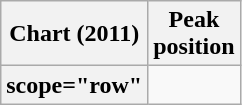<table class="wikitable sortable plainrowheaders" style="text-align:center">
<tr>
<th scope="col">Chart (2011)</th>
<th scope="col">Peak<br>position</th>
</tr>
<tr>
<th>scope="row"</th>
</tr>
</table>
